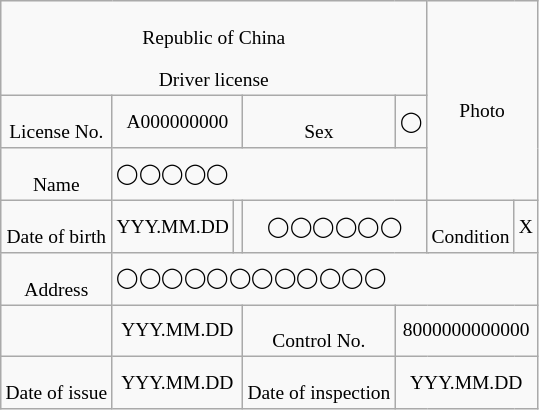<table class=wikitable style="font-size:small;line-height:1.1;text-align:center;">
<tr>
<td colspan=5><br>Republic of China<br><br>Driver license</td>
<td colspan=3 rowspan=3><br>Photo</td>
</tr>
<tr>
<td><br>License No.</td>
<td colspan=2>A000000000</td>
<td><br>Sex</td>
<td>◯</td>
</tr>
<tr>
<td><br>Name</td>
<td colspan=4 align=left>◯◯◯◯◯</td>
</tr>
<tr>
<td><br>Date of birth</td>
<td>YYY.MM.DD</td>
<td></td>
<td colspan=3>◯◯◯◯◯◯</td>
<td><br>Condition</td>
<td>X</td>
</tr>
<tr>
<td><br>Address</td>
<td colspan=7 align=left>◯◯◯◯◯◯◯◯◯◯◯◯</td>
</tr>
<tr>
<td></td>
<td colspan=2>YYY.MM.DD</td>
<td><br>Control No.</td>
<td colspan=4>8000000000000</td>
</tr>
<tr>
<td><br>Date of issue</td>
<td colspan=2>YYY.MM.DD</td>
<td><br>Date of inspection</td>
<td colspan=4>YYY.MM.DD</td>
</tr>
</table>
